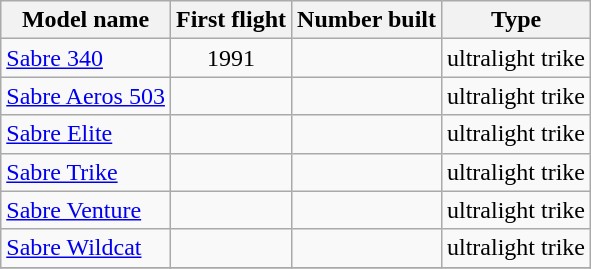<table class="wikitable sortable">
<tr>
<th>Model name</th>
<th>First flight</th>
<th>Number built</th>
<th>Type</th>
</tr>
<tr>
<td align=left><a href='#'>Sabre 340</a></td>
<td align=center>1991</td>
<td align=center></td>
<td align=left>ultralight trike</td>
</tr>
<tr>
<td align=left><a href='#'>Sabre Aeros 503</a></td>
<td align=center></td>
<td align=center></td>
<td align=left>ultralight trike</td>
</tr>
<tr>
<td align=left><a href='#'>Sabre Elite</a></td>
<td align=center></td>
<td align=center></td>
<td align=left>ultralight trike</td>
</tr>
<tr>
<td align=left><a href='#'>Sabre Trike</a></td>
<td align=center></td>
<td align=center></td>
<td align=left>ultralight trike</td>
</tr>
<tr>
<td align=left><a href='#'>Sabre Venture</a></td>
<td align=center></td>
<td align=center></td>
<td align=left>ultralight trike</td>
</tr>
<tr>
<td align=left><a href='#'>Sabre Wildcat</a></td>
<td align=center></td>
<td align=center></td>
<td align=left>ultralight trike</td>
</tr>
<tr>
</tr>
</table>
